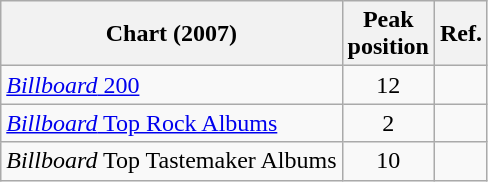<table class="wikitable">
<tr>
<th>Chart (2007)</th>
<th>Peak<br>position</th>
<th>Ref.</th>
</tr>
<tr>
<td><a href='#'><em>Billboard</em> 200</a></td>
<td align="center">12</td>
<td></td>
</tr>
<tr>
<td><a href='#'><em>Billboard</em> Top Rock Albums</a></td>
<td align="center">2</td>
<td></td>
</tr>
<tr>
<td><em>Billboard</em> Top Tastemaker Albums</td>
<td align="center">10</td>
<td></td>
</tr>
</table>
